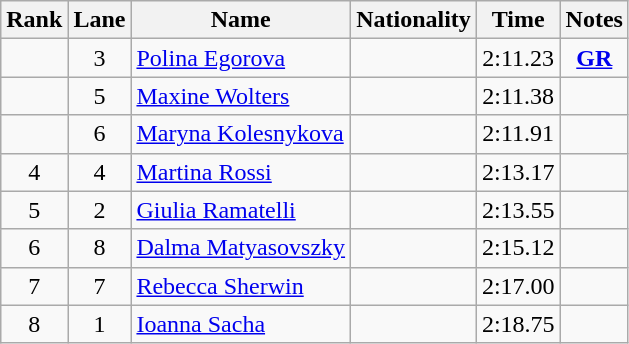<table class='wikitable sortable' style='text-align:center'>
<tr>
<th>Rank</th>
<th>Lane</th>
<th>Name</th>
<th>Nationality</th>
<th>Time</th>
<th>Notes</th>
</tr>
<tr>
<td></td>
<td>3</td>
<td align=left><a href='#'>Polina Egorova</a></td>
<td align=left></td>
<td>2:11.23</td>
<td><strong><a href='#'>GR</a></strong></td>
</tr>
<tr>
<td></td>
<td>5</td>
<td align=left><a href='#'>Maxine Wolters</a></td>
<td align=left></td>
<td>2:11.38</td>
<td></td>
</tr>
<tr>
<td></td>
<td>6</td>
<td align=left><a href='#'>Maryna Kolesnykova</a></td>
<td align=left></td>
<td>2:11.91</td>
<td></td>
</tr>
<tr>
<td>4</td>
<td>4</td>
<td align=left><a href='#'>Martina Rossi</a></td>
<td align=left></td>
<td>2:13.17</td>
<td></td>
</tr>
<tr>
<td>5</td>
<td>2</td>
<td align=left><a href='#'>Giulia Ramatelli</a></td>
<td align=left></td>
<td>2:13.55</td>
<td></td>
</tr>
<tr>
<td>6</td>
<td>8</td>
<td align=left><a href='#'>Dalma Matyasovszky</a></td>
<td align=left></td>
<td>2:15.12</td>
<td></td>
</tr>
<tr>
<td>7</td>
<td>7</td>
<td align=left><a href='#'>Rebecca Sherwin</a></td>
<td align=left></td>
<td>2:17.00</td>
<td></td>
</tr>
<tr>
<td>8</td>
<td>1</td>
<td align=left><a href='#'>Ioanna Sacha</a></td>
<td align=left></td>
<td>2:18.75</td>
<td></td>
</tr>
</table>
